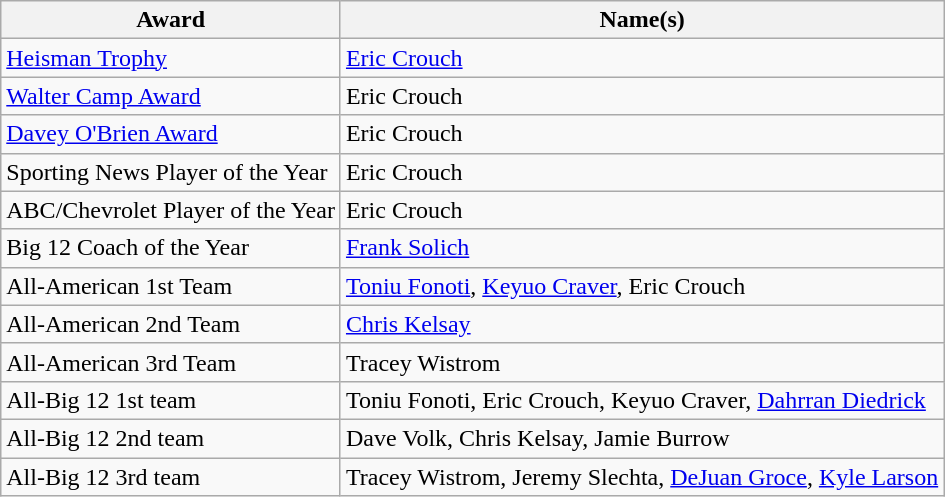<table class="wikitable">
<tr>
<th>Award</th>
<th>Name(s)</th>
</tr>
<tr>
<td><a href='#'>Heisman Trophy</a></td>
<td><a href='#'>Eric Crouch</a></td>
</tr>
<tr>
<td><a href='#'>Walter Camp Award</a></td>
<td>Eric Crouch</td>
</tr>
<tr>
<td><a href='#'>Davey O'Brien Award</a></td>
<td>Eric Crouch</td>
</tr>
<tr>
<td>Sporting News Player of the Year</td>
<td>Eric Crouch</td>
</tr>
<tr>
<td>ABC/Chevrolet Player of the Year</td>
<td>Eric Crouch</td>
</tr>
<tr>
<td>Big 12 Coach of the Year</td>
<td><a href='#'>Frank Solich</a></td>
</tr>
<tr>
<td>All-American 1st Team</td>
<td><a href='#'>Toniu Fonoti</a>, <a href='#'>Keyuo Craver</a>, Eric Crouch</td>
</tr>
<tr>
<td>All-American 2nd Team</td>
<td><a href='#'>Chris Kelsay</a></td>
</tr>
<tr>
<td>All-American 3rd Team</td>
<td>Tracey Wistrom</td>
</tr>
<tr>
<td>All-Big 12 1st team</td>
<td>Toniu Fonoti, Eric Crouch, Keyuo Craver, <a href='#'>Dahrran Diedrick</a></td>
</tr>
<tr>
<td>All-Big 12 2nd team</td>
<td>Dave Volk, Chris Kelsay, Jamie Burrow</td>
</tr>
<tr>
<td>All-Big 12 3rd team</td>
<td>Tracey Wistrom, Jeremy Slechta, <a href='#'>DeJuan Groce</a>, <a href='#'>Kyle Larson</a></td>
</tr>
</table>
